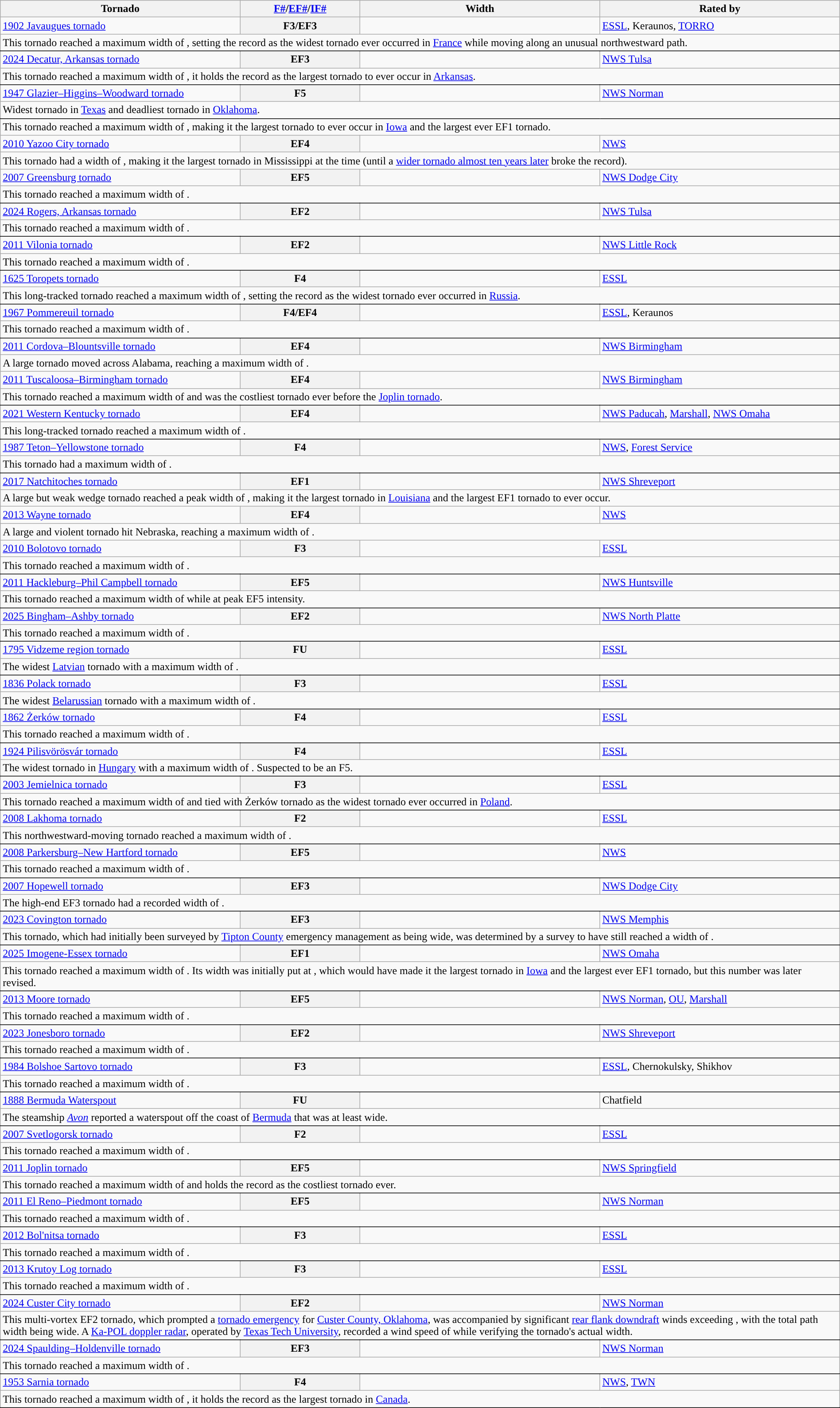<table class="wikitable sortable" style="width:100%;">
<tr>
<th scope="col" width="10%" align="center">Tornado</th>
<th scope="col" width="4%" align="center"><a href='#'>F#</a><strong>/</strong><a href='#'>EF#</a><strong>/</strong><a href='#'>IF#</a></th>
<th scope="col" width="10%" align="center">Width</th>
<th scope="col" width="10%" align="center">Rated by</th>
</tr>
<tr>
<td><a href='#'>1902 Javaugues tornado</a></td>
<th style="background-color:#">F3/EF3</th>
<td></td>
<td><a href='#'>ESSL</a>, Keraunos, <a href='#'>TORRO</a></td>
</tr>
<tr class="expand-child">
<td colspan="4" style=" border-bottom: 1px solid black;">This tornado reached a maximum width of , setting the record as the widest tornado ever occurred in <a href='#'>France</a> while moving along an unusual northwestward path.</td>
</tr>
<tr>
<td><a href='#'>2024 Decatur, Arkansas tornado</a></td>
<th style="background-color:#">EF3</th>
<td></td>
<td><a href='#'>NWS Tulsa</a></td>
</tr>
<tr class="expand-child">
<td colspan="4" style=" border-bottom: 1px solid black;">This tornado reached a maximum width of , it holds the record as the largest tornado to ever occur in <a href='#'>Arkansas</a>.</td>
</tr>
<tr>
<td><a href='#'>1947 Glazier–Higgins–Woodward tornado</a></td>
<th style="background-color:#">F5</th>
<td></td>
<td><a href='#'>NWS Norman</a></td>
</tr>
<tr class="expand-child">
<td colspan="4" style=" border-bottom: 1px solid black;">Widest tornado in <a href='#'>Texas</a> and deadliest tornado in <a href='#'>Oklahoma</a>.</td>
</tr>
<tr>
<td colspan="4">This tornado reached a maximum width of , making it the largest tornado to ever occur in <a href='#'>Iowa</a> and the largest ever EF1 tornado.</td>
</tr>
<tr>
<td><a href='#'>2010 Yazoo City tornado</a></td>
<th style="background-color:#">EF4</th>
<td></td>
<td><a href='#'>NWS</a></td>
</tr>
<tr>
<td colspan="4">This tornado had a width of , making it the largest tornado in Mississippi at the time (until a <a href='#'>wider tornado almost ten years later</a> broke the record).</td>
</tr>
<tr>
<td><a href='#'>2007 Greensburg tornado</a></td>
<th style="background-color:#">EF5</th>
<td></td>
<td><a href='#'>NWS Dodge City</a></td>
</tr>
<tr class="expand-child">
<td colspan="4" style=" border-bottom: 1px solid black;">This tornado reached a maximum width of .</td>
</tr>
<tr>
<td><a href='#'>2024 Rogers, Arkansas tornado</a></td>
<th style="background-color:#">EF2</th>
<td></td>
<td><a href='#'>NWS Tulsa</a></td>
</tr>
<tr class="expand-child">
<td colspan="4" style=" border-bottom: 1px solid black;">This tornado reached a maximum width of .</td>
</tr>
<tr>
<td><a href='#'>2011 Vilonia tornado</a></td>
<th style="background-color:#">EF2</th>
<td></td>
<td><a href='#'>NWS Little Rock</a></td>
</tr>
<tr class="expand-child">
<td colspan="4" style=" border-bottom: 1px solid black;">This tornado reached a maximum width of .</td>
</tr>
<tr>
<td><a href='#'>1625 Toropets tornado</a></td>
<th style="background-color:#">F4</th>
<td></td>
<td><a href='#'>ESSL</a></td>
</tr>
<tr class="expand-child">
<td colspan="4" style=" border-bottom: 1px solid black;">This long-tracked tornado reached a maximum width of , setting the record as the widest tornado ever occurred in <a href='#'>Russia</a>.</td>
</tr>
<tr>
<td><a href='#'>1967 Pommereuil tornado</a></td>
<th style="background-color:#">F4/EF4</th>
<td></td>
<td><a href='#'>ESSL</a>, Keraunos</td>
</tr>
<tr class="expand-child">
<td colspan="4" style=" border-bottom: 1px solid black;">This tornado reached a maximum width of .</td>
</tr>
<tr>
<td><a href='#'>2011 Cordova–Blountsville tornado</a></td>
<th style="background-color:#">EF4</th>
<td></td>
<td><a href='#'>NWS Birmingham</a></td>
</tr>
<tr>
<td colspan="4">A large tornado moved across Alabama, reaching a maximum width of .</td>
</tr>
<tr>
<td><a href='#'>2011 Tuscaloosa–Birmingham tornado</a></td>
<th style="background-color:#">EF4</th>
<td></td>
<td><a href='#'>NWS Birmingham</a></td>
</tr>
<tr class="expand-child">
<td colspan="4" style=" border-bottom: 1px solid black;">This tornado reached a maximum width of  and was the costliest tornado ever before the <a href='#'>Joplin tornado</a>.</td>
</tr>
<tr>
<td><a href='#'>2021 Western Kentucky tornado</a></td>
<th style="background-color:#">EF4</th>
<td></td>
<td><a href='#'>NWS Paducah</a>, <a href='#'>Marshall</a>, <a href='#'>NWS Omaha</a></td>
</tr>
<tr class="expand-child">
<td colspan="4" style=" border-bottom: 1px solid black;">This long-tracked tornado reached a maximum width of .</td>
</tr>
<tr>
<td><a href='#'>1987 Teton–Yellowstone tornado</a></td>
<th style="background-color:#">F4</th>
<td></td>
<td><a href='#'>NWS</a>, <a href='#'>Forest Service</a></td>
</tr>
<tr class="expand-child">
<td colspan="4" style=" border-bottom: 1px solid black;">This tornado had a maximum width of .</td>
</tr>
<tr>
<td><a href='#'>2017 Natchitoches tornado</a></td>
<th style="background-color:#">EF1</th>
<td></td>
<td><a href='#'>NWS Shreveport</a></td>
</tr>
<tr>
<td colspan="4">A large but weak wedge tornado reached a peak width of , making it the largest tornado in <a href='#'>Louisiana</a> and the largest EF1 tornado to ever occur.</td>
</tr>
<tr>
<td><a href='#'>2013 Wayne tornado</a></td>
<th style="background-color:#">EF4</th>
<td></td>
<td><a href='#'>NWS</a></td>
</tr>
<tr>
<td colspan="4">A large and violent tornado hit Nebraska, reaching a maximum width of .</td>
</tr>
<tr>
<td><a href='#'>2010 Bolotovo tornado</a></td>
<th style="background-color:#">F3</th>
<td></td>
<td><a href='#'>ESSL</a></td>
</tr>
<tr class="expand-child">
<td colspan="4" style=" border-bottom: 1px solid black;">This tornado reached a maximum width of .</td>
</tr>
<tr>
<td><a href='#'>2011 Hackleburg–Phil Campbell tornado</a></td>
<th style="background-color:#">EF5</th>
<td></td>
<td><a href='#'>NWS Huntsville</a></td>
</tr>
<tr class="expand-child">
<td colspan="4" style=" border-bottom: 1px solid black;">This tornado reached a maximum width of  while at peak EF5 intensity.</td>
</tr>
<tr>
<td><a href='#'>2025 Bingham–Ashby tornado</a></td>
<th style="background-color:#">EF2</th>
<td></td>
<td><a href='#'>NWS North Platte</a></td>
</tr>
<tr class="expand-child">
<td colspan="4" style=" border-bottom: 1px solid black;">This tornado reached a maximum width of .</td>
</tr>
<tr>
<td><a href='#'>1795 Vidzeme region tornado</a></td>
<th style="background-color:#">FU</th>
<td></td>
<td><a href='#'>ESSL</a></td>
</tr>
<tr class="expand-child">
<td colspan="4" style=" border-bottom: 1px solid black;">The widest <a href='#'>Latvian</a> tornado with a maximum width of .</td>
</tr>
<tr>
<td><a href='#'>1836 Polack tornado</a></td>
<th style="background-color:#">F3</th>
<td></td>
<td><a href='#'>ESSL</a></td>
</tr>
<tr class="expand-child">
<td colspan="4" style=" border-bottom: 1px solid black;">The widest <a href='#'>Belarussian</a> tornado with a maximum width of .</td>
</tr>
<tr>
<td><a href='#'>1862 Żerków tornado</a></td>
<th style="background-color:#">F4</th>
<td></td>
<td><a href='#'>ESSL</a></td>
</tr>
<tr class="expand-child">
<td colspan="4" style=" border-bottom: 1px solid black;">This tornado reached a maximum width of .</td>
</tr>
<tr>
<td><a href='#'>1924 Pilisvörösvár tornado</a></td>
<th style="background-color:#">F4</th>
<td></td>
<td><a href='#'>ESSL</a></td>
</tr>
<tr class="expand-child">
<td colspan="4" style=" border-bottom: 1px solid black;">The widest tornado in <a href='#'>Hungary</a> with a maximum width of . Suspected to be an F5.</td>
</tr>
<tr>
<td><a href='#'>2003 Jemielnica tornado</a></td>
<th style="background-color:#">F3</th>
<td></td>
<td><a href='#'>ESSL</a></td>
</tr>
<tr class="expand-child">
<td colspan="4" style=" border-bottom: 1px solid black;">This tornado reached a maximum width of  and tied with Żerków tornado as the widest tornado ever occurred in <a href='#'>Poland</a>.</td>
</tr>
<tr>
<td><a href='#'>2008 Lakhoma tornado</a></td>
<th style="background-color:#">F2</th>
<td></td>
<td><a href='#'>ESSL</a></td>
</tr>
<tr class="expand-child">
<td colspan="4" style=" border-bottom: 1px solid black;">This northwestward-moving tornado reached a maximum width of .</td>
</tr>
<tr>
<td><a href='#'>2008 Parkersburg–New Hartford tornado</a></td>
<th style="background-color:#">EF5</th>
<td></td>
<td><a href='#'>NWS</a></td>
</tr>
<tr class="expand-child">
<td colspan="4" style=" border-bottom: 1px solid black;">This tornado reached a maximum width of .</td>
</tr>
<tr>
<td><a href='#'>2007 Hopewell tornado</a></td>
<th style="background-color:#">EF3</th>
<td></td>
<td><a href='#'>NWS Dodge City</a></td>
</tr>
<tr class="expand-child">
<td colspan="4" style=" border-bottom: 1px solid black;">The high-end EF3 tornado had a recorded width of .</td>
</tr>
<tr>
<td><a href='#'>2023 Covington tornado</a></td>
<th style="background-color:#">EF3</th>
<td></td>
<td><a href='#'>NWS Memphis</a></td>
</tr>
<tr class="expand-child">
<td colspan="4" style=" border-bottom: 1px solid black;">This tornado, which had initially been surveyed by <a href='#'>Tipton County</a> emergency management as being  wide, was determined by a survey to have still reached a width of .</td>
</tr>
<tr>
<td><a href='#'>2025 Imogene-Essex tornado</a></td>
<th style="background-color:#">EF1</th>
<td></td>
<td><a href='#'>NWS Omaha</a></td>
</tr>
<tr class="expand-child">
<td colspan="4" style=" border-bottom: 1px solid black;">This tornado reached a maximum width of . Its width was initially put at , which would have made it the largest tornado in <a href='#'>Iowa</a> and the largest ever EF1 tornado, but this number was later revised.</td>
</tr>
<tr>
<td><a href='#'>2013 Moore tornado</a></td>
<th style="background-color:#">EF5</th>
<td></td>
<td><a href='#'>NWS Norman</a>, <a href='#'>OU</a>, <a href='#'>Marshall</a></td>
</tr>
<tr class="expand-child">
<td colspan="4" style=" border-bottom: 1px solid black;">This tornado reached a maximum width of .</td>
</tr>
<tr>
<td><a href='#'>2023 Jonesboro tornado</a></td>
<th style="background-color:#">EF2</th>
<td></td>
<td><a href='#'>NWS Shreveport</a></td>
</tr>
<tr class="expand-child">
<td colspan="4" style=" border-bottom: 1px solid black;">This tornado reached a maximum width of .</td>
</tr>
<tr>
<td><a href='#'>1984 Bolshoe Sartovo tornado</a></td>
<th style="background-color:#">F3</th>
<td></td>
<td><a href='#'>ESSL</a>, Chernokulsky, Shikhov</td>
</tr>
<tr class="expand-child">
<td colspan="4" style=" border-bottom: 1px solid black;">This tornado reached a maximum width of .</td>
</tr>
<tr>
<td><a href='#'>1888 Bermuda Waterspout</a></td>
<th style="background-color:#">FU</th>
<td></td>
<td>Chatfield</td>
</tr>
<tr class="expand-child">
<td colspan="4" style=" border-bottom: 1px solid black;">The steamship <em><a href='#'>Avon</a></em> reported a waterspout off the coast of <a href='#'>Bermuda</a> that was at least  wide.</td>
</tr>
<tr>
<td><a href='#'>2007 Svetlogorsk tornado</a></td>
<th style="background-color:#">F2</th>
<td></td>
<td><a href='#'>ESSL</a></td>
</tr>
<tr class="expand-child">
<td colspan="4" style=" border-bottom: 1px solid black;">This tornado reached a maximum width of .</td>
</tr>
<tr>
<td><a href='#'>2011 Joplin tornado</a></td>
<th style="background-color:#">EF5</th>
<td></td>
<td><a href='#'>NWS Springfield</a></td>
</tr>
<tr class="expand-child">
<td colspan="4" style=" border-bottom: 1px solid black;">This tornado reached a maximum width of  and holds the record as the costliest tornado ever.</td>
</tr>
<tr>
<td><a href='#'>2011 El Reno–Piedmont tornado</a></td>
<th style="background-color:#">EF5</th>
<td></td>
<td><a href='#'>NWS Norman</a></td>
</tr>
<tr class="expand-child">
<td colspan="4" style=" border-bottom: 1px solid black;">This tornado reached a maximum width of .</td>
</tr>
<tr>
<td><a href='#'>2012 Bol'nitsa tornado</a></td>
<th style="background-color:#">F3</th>
<td></td>
<td><a href='#'>ESSL</a></td>
</tr>
<tr class="expand-child">
<td colspan="4" style=" border-bottom: 1px solid black;">This tornado reached a maximum width of .</td>
</tr>
<tr>
<td><a href='#'>2013 Krutoy Log tornado</a></td>
<th style="background-color:#">F3</th>
<td></td>
<td><a href='#'>ESSL</a></td>
</tr>
<tr class="expand-child">
<td colspan="4" style=" border-bottom: 1px solid black;">This tornado reached a maximum width of .</td>
</tr>
<tr>
<td><a href='#'>2024 Custer City tornado</a></td>
<th style="background-color:#">EF2</th>
<td></td>
<td><a href='#'>NWS Norman</a></td>
</tr>
<tr class="expand-child">
<td colspan="4" style=" border-bottom: 1px solid black;">This multi-vortex EF2 tornado, which prompted a <a href='#'>tornado emergency</a> for <a href='#'>Custer County, Oklahoma</a>, was accompanied by significant <a href='#'>rear flank downdraft</a> winds exceeding , with the total path width being  wide. A <a href='#'>Ka-POL doppler radar</a>, operated by <a href='#'>Texas Tech University</a>, recorded a wind speed of  while verifying the tornado's actual width.</td>
</tr>
<tr>
<td><a href='#'>2024 Spaulding–Holdenville tornado</a></td>
<th style="background-color:#">EF3</th>
<td></td>
<td><a href='#'>NWS Norman</a></td>
</tr>
<tr class="expand-child">
<td colspan="4" style=" border-bottom: 1px solid black;">This tornado reached a maximum width of .</td>
</tr>
<tr>
<td><a href='#'>1953 Sarnia tornado</a></td>
<th style="background-color:#">F4</th>
<td></td>
<td><a href='#'>NWS</a>, <a href='#'>TWN</a></td>
</tr>
<tr class="expand-child">
<td colspan="4" style=" border-bottom: 1px solid black;">This tornado reached a maximum width of , it holds the record as the largest tornado in <a href='#'>Canada</a>.</td>
</tr>
</table>
